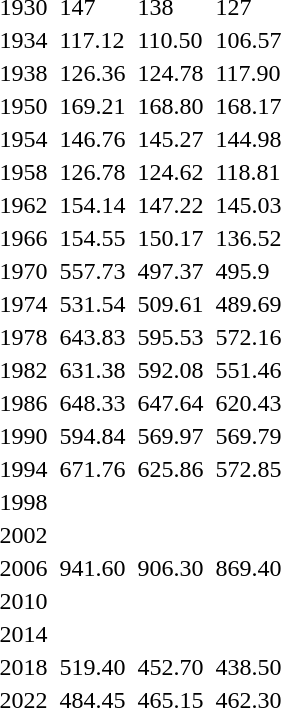<table>
<tr>
<td>1930</td>
<td></td>
<td>147</td>
<td></td>
<td>138</td>
<td></td>
<td>127</td>
</tr>
<tr>
<td>1934</td>
<td></td>
<td>117.12</td>
<td></td>
<td>110.50</td>
<td></td>
<td>106.57</td>
</tr>
<tr>
<td>1938</td>
<td></td>
<td>126.36</td>
<td></td>
<td>124.78</td>
<td></td>
<td>117.90</td>
</tr>
<tr>
<td>1950</td>
<td></td>
<td>169.21</td>
<td></td>
<td>168.80</td>
<td></td>
<td>168.17</td>
</tr>
<tr>
<td>1954</td>
<td></td>
<td>146.76</td>
<td></td>
<td>145.27</td>
<td></td>
<td>144.98</td>
</tr>
<tr>
<td>1958</td>
<td></td>
<td>126.78</td>
<td></td>
<td>124.62</td>
<td></td>
<td>118.81</td>
</tr>
<tr>
<td>1962</td>
<td></td>
<td>154.14</td>
<td></td>
<td>147.22</td>
<td></td>
<td>145.03</td>
</tr>
<tr>
<td>1966</td>
<td></td>
<td>154.55</td>
<td></td>
<td>150.17</td>
<td></td>
<td>136.52</td>
</tr>
<tr>
<td>1970</td>
<td></td>
<td>557.73</td>
<td></td>
<td>497.37</td>
<td></td>
<td>495.9</td>
</tr>
<tr>
<td>1974</td>
<td></td>
<td>531.54</td>
<td></td>
<td>509.61</td>
<td></td>
<td>489.69</td>
</tr>
<tr>
<td>1978</td>
<td></td>
<td>643.83</td>
<td></td>
<td>595.53</td>
<td></td>
<td>572.16</td>
</tr>
<tr>
<td>1982</td>
<td></td>
<td>631.38</td>
<td></td>
<td>592.08</td>
<td></td>
<td>551.46</td>
</tr>
<tr>
<td>1986</td>
<td></td>
<td>648.33</td>
<td></td>
<td>647.64</td>
<td></td>
<td>620.43</td>
</tr>
<tr>
<td>1990</td>
<td></td>
<td>594.84</td>
<td></td>
<td>569.97</td>
<td></td>
<td>569.79</td>
</tr>
<tr>
<td>1994</td>
<td></td>
<td>671.76</td>
<td></td>
<td>625.86</td>
<td></td>
<td>572.85</td>
</tr>
<tr>
<td>1998</td>
<td></td>
<td></td>
<td></td>
<td></td>
<td></td>
<td></td>
</tr>
<tr>
<td>2002</td>
<td></td>
<td></td>
<td></td>
<td></td>
<td></td>
<td></td>
</tr>
<tr>
<td>2006</td>
<td></td>
<td>941.60</td>
<td></td>
<td>906.30</td>
<td></td>
<td>869.40</td>
</tr>
<tr>
<td>2010<br></td>
<td></td>
<td></td>
<td></td>
<td></td>
<td></td>
<td></td>
</tr>
<tr>
<td>2014<br></td>
<td></td>
<td></td>
<td></td>
<td></td>
<td></td>
<td></td>
</tr>
<tr>
<td>2018<br></td>
<td></td>
<td>519.40</td>
<td></td>
<td>452.70</td>
<td></td>
<td>438.50</td>
</tr>
<tr>
<td>2022<br></td>
<td></td>
<td>484.45</td>
<td></td>
<td>465.15</td>
<td></td>
<td>462.30</td>
</tr>
</table>
